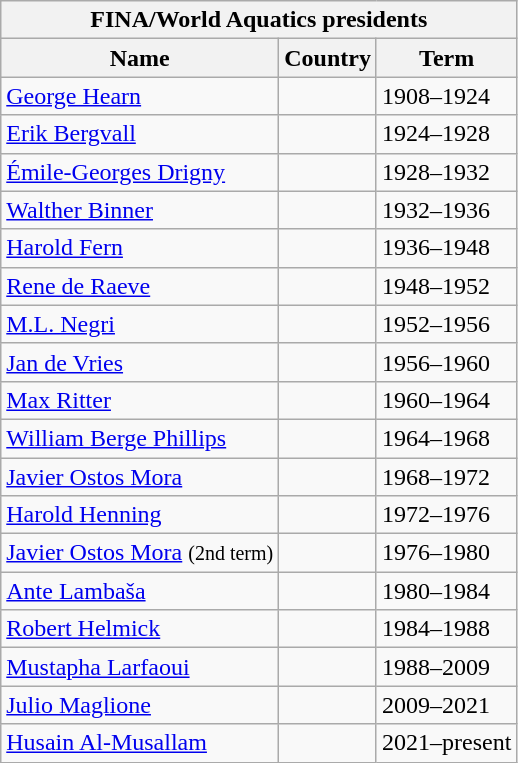<table class="wikitable">
<tr>
<th colspan="3"><strong>FINA/World Aquatics presidents</strong></th>
</tr>
<tr>
<th><strong>Name</strong></th>
<th><strong>Country</strong></th>
<th><strong>Term</strong></th>
</tr>
<tr>
<td><a href='#'>George Hearn</a></td>
<td></td>
<td>1908–1924</td>
</tr>
<tr>
<td><a href='#'>Erik Bergvall</a></td>
<td></td>
<td>1924–1928</td>
</tr>
<tr>
<td><a href='#'>Émile-Georges Drigny</a></td>
<td></td>
<td>1928–1932</td>
</tr>
<tr>
<td><a href='#'>Walther Binner</a></td>
<td></td>
<td>1932–1936</td>
</tr>
<tr>
<td><a href='#'>Harold Fern</a></td>
<td></td>
<td>1936–1948</td>
</tr>
<tr>
<td><a href='#'>Rene de Raeve</a></td>
<td></td>
<td>1948–1952</td>
</tr>
<tr>
<td><a href='#'>M.L. Negri</a></td>
<td></td>
<td>1952–1956</td>
</tr>
<tr>
<td><a href='#'>Jan de Vries</a></td>
<td></td>
<td>1956–1960</td>
</tr>
<tr>
<td><a href='#'>Max Ritter</a></td>
<td></td>
<td>1960–1964</td>
</tr>
<tr>
<td><a href='#'>William Berge Phillips</a></td>
<td></td>
<td>1964–1968</td>
</tr>
<tr>
<td><a href='#'>Javier Ostos Mora</a></td>
<td></td>
<td>1968–1972</td>
</tr>
<tr>
<td><a href='#'>Harold Henning</a></td>
<td></td>
<td>1972–1976</td>
</tr>
<tr>
<td><a href='#'>Javier Ostos Mora</a> <small>(2nd term)</small></td>
<td></td>
<td>1976–1980</td>
</tr>
<tr>
<td><a href='#'>Ante Lambaša</a></td>
<td></td>
<td>1980–1984</td>
</tr>
<tr>
<td><a href='#'>Robert Helmick</a></td>
<td></td>
<td>1984–1988</td>
</tr>
<tr>
<td><a href='#'>Mustapha Larfaoui</a></td>
<td></td>
<td>1988–2009</td>
</tr>
<tr>
<td><a href='#'>Julio Maglione</a></td>
<td></td>
<td>2009–2021</td>
</tr>
<tr>
<td><a href='#'>Husain Al-Musallam</a></td>
<td></td>
<td>2021–present</td>
</tr>
</table>
